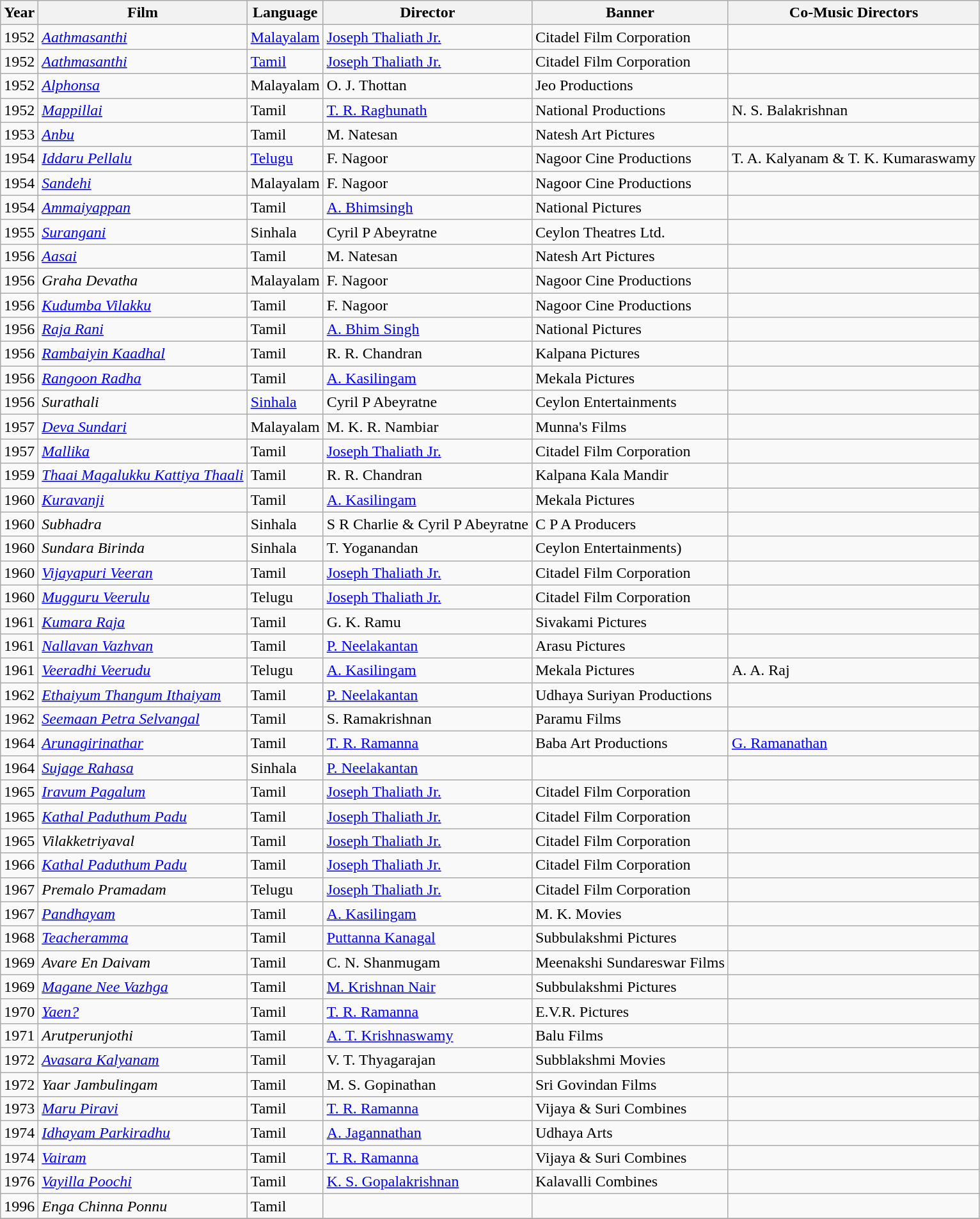<table class="wikitable">
<tr>
<th>Year</th>
<th>Film</th>
<th>Language</th>
<th>Director</th>
<th>Banner</th>
<th>Co-Music Directors</th>
</tr>
<tr>
<td>1952</td>
<td><em><a href='#'>Aathmasanthi</a></em></td>
<td><a href='#'>Malayalam</a></td>
<td><a href='#'>Joseph Thaliath Jr.</a></td>
<td>Citadel Film Corporation</td>
<td></td>
</tr>
<tr>
<td>1952</td>
<td><em><a href='#'>Aathmasanthi</a></em></td>
<td><a href='#'>Tamil</a></td>
<td><a href='#'>Joseph Thaliath Jr.</a></td>
<td>Citadel Film Corporation</td>
<td></td>
</tr>
<tr>
<td>1952</td>
<td><em><a href='#'>Alphonsa</a></em></td>
<td>Malayalam</td>
<td>O. J. Thottan</td>
<td>Jeo Productions</td>
<td></td>
</tr>
<tr>
<td>1952</td>
<td><em><a href='#'>Mappillai</a></em></td>
<td>Tamil</td>
<td><a href='#'>T. R. Raghunath</a></td>
<td>National Productions</td>
<td>N. S. Balakrishnan</td>
</tr>
<tr>
<td>1953</td>
<td><em><a href='#'>Anbu</a></em></td>
<td>Tamil</td>
<td>M. Natesan</td>
<td>Natesh Art Pictures</td>
<td></td>
</tr>
<tr>
<td>1954</td>
<td><em><a href='#'>Iddaru Pellalu</a></em></td>
<td><a href='#'>Telugu</a></td>
<td>F. Nagoor</td>
<td>Nagoor Cine Productions</td>
<td>T. A. Kalyanam & T. K. Kumaraswamy</td>
</tr>
<tr>
<td>1954</td>
<td><em><a href='#'>Sandehi</a></em></td>
<td>Malayalam</td>
<td>F. Nagoor</td>
<td>Nagoor Cine Productions</td>
<td></td>
</tr>
<tr>
<td>1954</td>
<td><em><a href='#'>Ammaiyappan</a></em></td>
<td>Tamil</td>
<td><a href='#'>A. Bhimsingh</a></td>
<td>National Pictures</td>
<td></td>
</tr>
<tr>
<td>1955</td>
<td><em><a href='#'>Surangani</a></em></td>
<td>Sinhala</td>
<td>Cyril P Abeyratne</td>
<td>Ceylon Theatres Ltd.</td>
<td></td>
</tr>
<tr>
<td>1956</td>
<td><em><a href='#'>Aasai</a></em></td>
<td>Tamil</td>
<td>M. Natesan</td>
<td>Natesh Art Pictures</td>
<td></td>
</tr>
<tr>
<td>1956</td>
<td><em>Graha Devatha</em></td>
<td>Malayalam</td>
<td>F. Nagoor</td>
<td>Nagoor Cine Productions</td>
<td></td>
</tr>
<tr>
<td>1956</td>
<td><em><a href='#'>Kudumba Vilakku</a></em></td>
<td>Tamil</td>
<td>F. Nagoor</td>
<td>Nagoor Cine Productions</td>
<td></td>
</tr>
<tr>
<td>1956</td>
<td><em><a href='#'>Raja Rani</a></em></td>
<td>Tamil</td>
<td><a href='#'>A. Bhim Singh</a></td>
<td>National Pictures</td>
<td></td>
</tr>
<tr>
<td>1956</td>
<td><em><a href='#'>Rambaiyin Kaadhal</a></em></td>
<td>Tamil</td>
<td>R. R. Chandran</td>
<td>Kalpana Pictures</td>
<td></td>
</tr>
<tr>
<td>1956</td>
<td><em><a href='#'>Rangoon Radha</a></em></td>
<td>Tamil</td>
<td><a href='#'>A. Kasilingam</a></td>
<td>Mekala Pictures</td>
<td></td>
</tr>
<tr>
<td>1956</td>
<td><em>Surathali</em></td>
<td><a href='#'>Sinhala</a></td>
<td>Cyril P Abeyratne</td>
<td>Ceylon Entertainments</td>
<td></td>
</tr>
<tr>
<td>1957</td>
<td><em><a href='#'>Deva Sundari</a></em></td>
<td>Malayalam</td>
<td>M. K. R. Nambiar</td>
<td>Munna's Films</td>
<td></td>
</tr>
<tr>
<td>1957</td>
<td><em><a href='#'>Mallika</a></em></td>
<td>Tamil</td>
<td><a href='#'>Joseph Thaliath Jr.</a></td>
<td>Citadel Film Corporation</td>
<td></td>
</tr>
<tr>
<td>1959</td>
<td><em><a href='#'>Thaai Magalukku Kattiya Thaali</a></em></td>
<td>Tamil</td>
<td>R. R. Chandran</td>
<td>Kalpana Kala Mandir</td>
<td></td>
</tr>
<tr>
<td>1960</td>
<td><em><a href='#'>Kuravanji</a></em></td>
<td>Tamil</td>
<td><a href='#'>A. Kasilingam</a></td>
<td>Mekala Pictures</td>
<td></td>
</tr>
<tr>
<td>1960</td>
<td><em>Subhadra</em></td>
<td>Sinhala</td>
<td>S R Charlie & Cyril P Abeyratne</td>
<td>C P A Producers</td>
<td></td>
</tr>
<tr>
<td>1960</td>
<td><em>Sundara Birinda</em></td>
<td>Sinhala</td>
<td>T. Yoganandan</td>
<td>Ceylon Entertainments)</td>
<td></td>
</tr>
<tr>
<td>1960</td>
<td><em><a href='#'>Vijayapuri Veeran</a></em></td>
<td>Tamil</td>
<td><a href='#'>Joseph Thaliath Jr.</a></td>
<td>Citadel Film Corporation</td>
<td></td>
</tr>
<tr>
<td>1960</td>
<td><em><a href='#'>Mugguru Veerulu</a></em></td>
<td>Telugu</td>
<td><a href='#'>Joseph Thaliath Jr.</a></td>
<td>Citadel Film Corporation</td>
<td></td>
</tr>
<tr>
<td>1961</td>
<td><em><a href='#'>Kumara Raja</a></em></td>
<td>Tamil</td>
<td>G. K. Ramu</td>
<td>Sivakami Pictures</td>
<td></td>
</tr>
<tr>
<td>1961</td>
<td><em><a href='#'>Nallavan Vazhvan</a></em></td>
<td>Tamil</td>
<td><a href='#'>P. Neelakantan</a></td>
<td>Arasu Pictures</td>
<td></td>
</tr>
<tr>
<td>1961</td>
<td><em><a href='#'>Veeradhi Veerudu</a></em></td>
<td>Telugu</td>
<td><a href='#'>A. Kasilingam</a></td>
<td>Mekala Pictures</td>
<td>A. A. Raj</td>
</tr>
<tr>
<td>1962</td>
<td><em><a href='#'>Ethaiyum Thangum Ithaiyam</a></em></td>
<td>Tamil</td>
<td><a href='#'>P. Neelakantan</a></td>
<td>Udhaya Suriyan Productions</td>
<td></td>
</tr>
<tr>
<td>1962</td>
<td><em><a href='#'>Seemaan Petra Selvangal</a></em></td>
<td>Tamil</td>
<td>S. Ramakrishnan</td>
<td>Paramu Films</td>
<td></td>
</tr>
<tr>
<td>1964</td>
<td><em><a href='#'>Arunagirinathar</a></em></td>
<td>Tamil</td>
<td><a href='#'>T. R. Ramanna</a></td>
<td>Baba Art Productions</td>
<td><a href='#'>G. Ramanathan</a></td>
</tr>
<tr>
<td>1964</td>
<td><em><a href='#'>Sujage Rahasa</a></em></td>
<td>Sinhala</td>
<td><a href='#'>P. Neelakantan</a></td>
<td></td>
<td></td>
</tr>
<tr>
<td>1965</td>
<td><em><a href='#'>Iravum Pagalum</a></em></td>
<td>Tamil</td>
<td><a href='#'>Joseph Thaliath Jr.</a></td>
<td>Citadel Film Corporation</td>
<td></td>
</tr>
<tr>
<td>1965</td>
<td><em><a href='#'>Kathal Paduthum Padu</a></em></td>
<td>Tamil</td>
<td><a href='#'>Joseph Thaliath Jr.</a></td>
<td>Citadel Film Corporation</td>
<td></td>
</tr>
<tr>
<td>1965</td>
<td><em>Vilakketriyaval</em></td>
<td>Tamil</td>
<td><a href='#'>Joseph Thaliath Jr.</a></td>
<td>Citadel Film Corporation</td>
<td></td>
</tr>
<tr>
<td>1966</td>
<td><em><a href='#'>Kathal Paduthum Padu</a></em></td>
<td>Tamil</td>
<td><a href='#'>Joseph Thaliath Jr.</a></td>
<td>Citadel Film Corporation</td>
<td></td>
</tr>
<tr>
<td>1967</td>
<td><em>Premalo Pramadam</em></td>
<td>Telugu</td>
<td><a href='#'>Joseph Thaliath Jr.</a></td>
<td>Citadel Film Corporation</td>
<td></td>
</tr>
<tr>
<td>1967</td>
<td><em><a href='#'>Pandhayam</a></em></td>
<td>Tamil</td>
<td><a href='#'>A. Kasilingam</a></td>
<td>M. K. Movies</td>
<td></td>
</tr>
<tr>
<td>1968</td>
<td><em><a href='#'>Teacheramma</a></em></td>
<td>Tamil</td>
<td><a href='#'>Puttanna Kanagal</a></td>
<td>Subbulakshmi Pictures</td>
<td></td>
</tr>
<tr>
<td>1969</td>
<td><em>Avare En Daivam</em></td>
<td>Tamil</td>
<td>C. N. Shanmugam</td>
<td>Meenakshi Sundareswar Films</td>
<td></td>
</tr>
<tr>
<td>1969</td>
<td><em><a href='#'>Magane Nee Vazhga</a></em></td>
<td>Tamil</td>
<td><a href='#'>M. Krishnan Nair</a></td>
<td>Subbulakshmi Pictures</td>
<td></td>
</tr>
<tr>
<td>1970</td>
<td><em><a href='#'>Yaen?</a></em></td>
<td>Tamil</td>
<td><a href='#'>T. R. Ramanna</a></td>
<td>E.V.R. Pictures</td>
<td></td>
</tr>
<tr>
<td>1971</td>
<td><em>Arutperunjothi</em></td>
<td>Tamil</td>
<td><a href='#'>A. T. Krishnaswamy</a></td>
<td>Balu Films</td>
<td></td>
</tr>
<tr>
<td>1972</td>
<td><em><a href='#'>Avasara Kalyanam</a></em></td>
<td>Tamil</td>
<td>V. T. Thyagarajan</td>
<td>Subblakshmi Movies</td>
<td></td>
</tr>
<tr>
<td>1972</td>
<td><em>Yaar Jambulingam</em></td>
<td>Tamil</td>
<td>M. S. Gopinathan</td>
<td>Sri Govindan Films</td>
<td></td>
</tr>
<tr>
<td>1973</td>
<td><em><a href='#'>Maru Piravi</a></em></td>
<td>Tamil</td>
<td><a href='#'>T. R. Ramanna</a></td>
<td>Vijaya & Suri Combines</td>
<td></td>
</tr>
<tr>
<td>1974</td>
<td><em><a href='#'>Idhayam Parkiradhu</a></em></td>
<td>Tamil</td>
<td><a href='#'>A. Jagannathan</a></td>
<td>Udhaya Arts</td>
<td></td>
</tr>
<tr>
<td>1974</td>
<td><em><a href='#'>Vairam</a></em></td>
<td>Tamil</td>
<td><a href='#'>T. R. Ramanna</a></td>
<td>Vijaya & Suri Combines</td>
<td></td>
</tr>
<tr>
<td>1976</td>
<td><em><a href='#'>Vayilla Poochi</a></em></td>
<td>Tamil</td>
<td><a href='#'>K. S. Gopalakrishnan</a></td>
<td>Kalavalli Combines</td>
<td></td>
</tr>
<tr>
<td>1996</td>
<td><em>Enga Chinna Ponnu</em></td>
<td>Tamil</td>
<td></td>
<td></td>
<td></td>
</tr>
<tr>
</tr>
</table>
